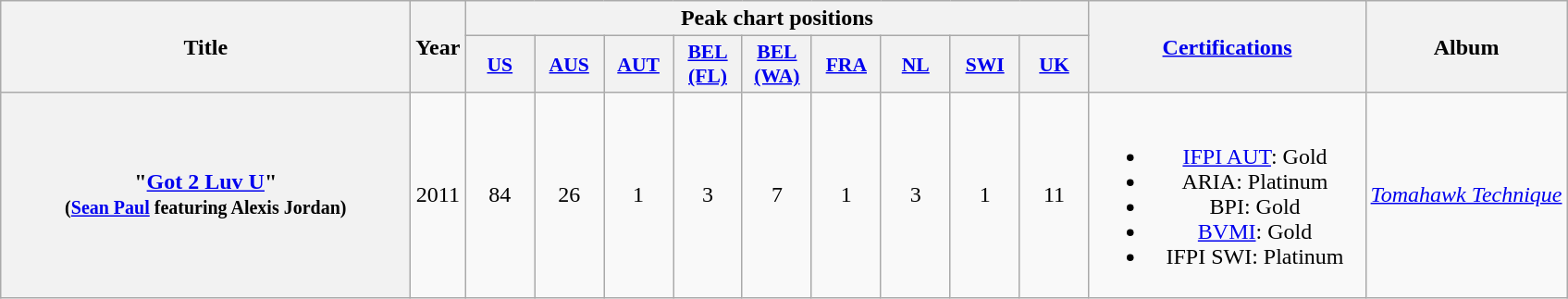<table class="wikitable plainrowheaders" style="text-align:center;">
<tr>
<th scope="col" rowspan="2" style="width:18em;">Title</th>
<th scope="col" rowspan="2">Year</th>
<th scope="col" colspan="9">Peak chart positions</th>
<th scope="col" rowspan="2" style="width:12em;"><a href='#'>Certifications</a></th>
<th scope="col" rowspan="2">Album</th>
</tr>
<tr>
<th scope="col" style="width:3em;font-size:90%;"><a href='#'>US</a><br></th>
<th scope="col" style="width:3em;font-size:90%;"><a href='#'>AUS</a><br></th>
<th scope="col" style="width:3em;font-size:90%;"><a href='#'>AUT</a><br></th>
<th scope="col" style="width:3em;font-size:90%;"><a href='#'>BEL (FL)</a><br></th>
<th scope="col" style="width:3em;font-size:90%;"><a href='#'>BEL (WA)</a><br></th>
<th scope="col" style="width:3em;font-size:90%;"><a href='#'>FRA</a><br></th>
<th scope="col" style="width:3em;font-size:90%;"><a href='#'>NL</a><br></th>
<th scope="col" style="width:3em;font-size:90%;"><a href='#'>SWI</a><br></th>
<th scope="col" style="width:3em;font-size:90%;"><a href='#'>UK</a><br></th>
</tr>
<tr>
<th scope="row">"<a href='#'>Got 2 Luv U</a>" <br><small>(<a href='#'>Sean Paul</a> featuring Alexis Jordan)</small></th>
<td>2011</td>
<td>84</td>
<td>26</td>
<td>1</td>
<td>3</td>
<td>7</td>
<td>1</td>
<td>3</td>
<td>1</td>
<td>11</td>
<td><br><ul><li><a href='#'>IFPI AUT</a>: Gold</li><li>ARIA: Platinum</li><li>BPI: Gold</li><li><a href='#'>BVMI</a>: Gold</li><li>IFPI SWI: Platinum</li></ul></td>
<td><em><a href='#'>Tomahawk Technique</a></em></td>
</tr>
</table>
